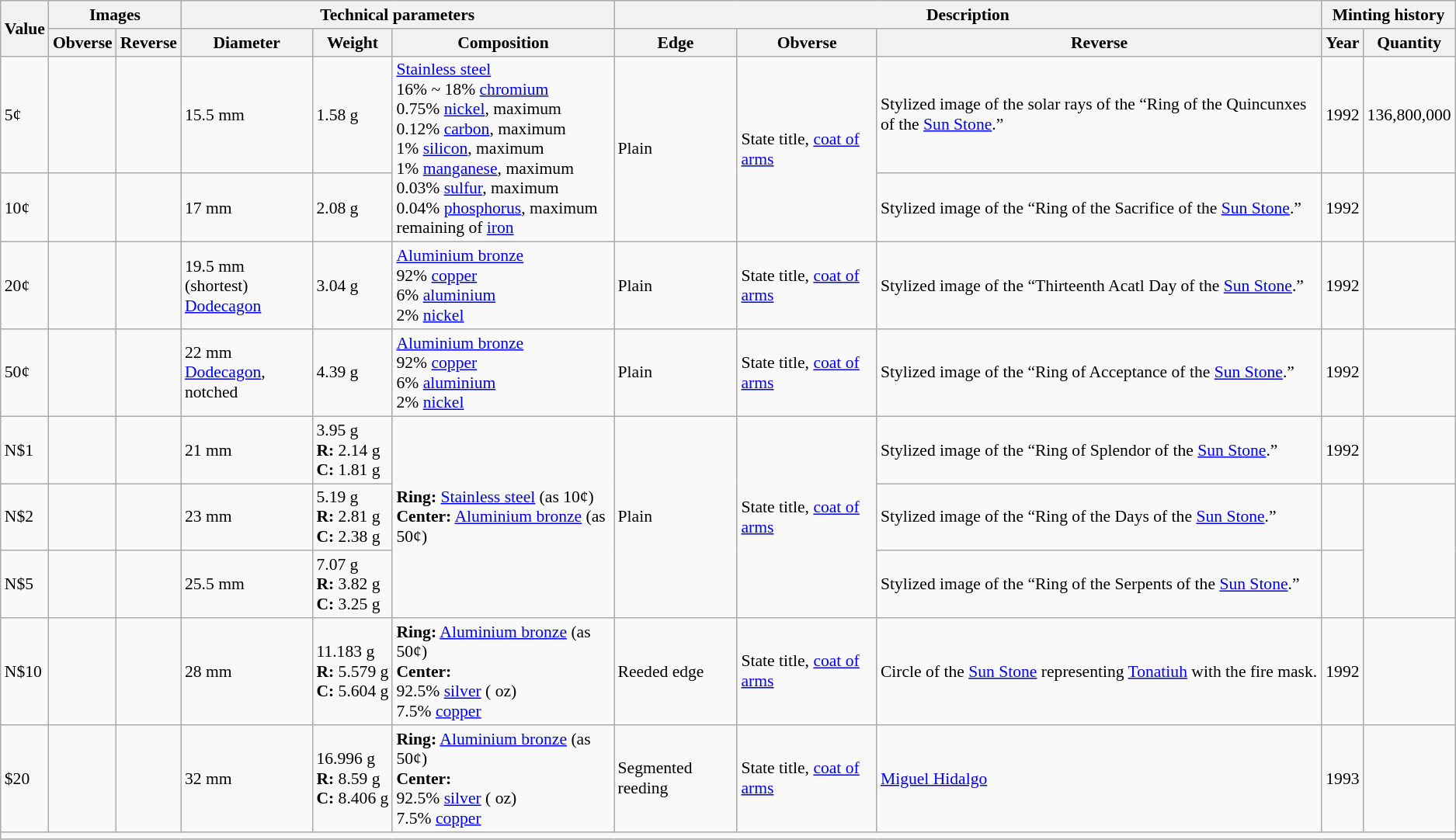<table class="wikitable" style="font-size: 90%">
<tr>
<th rowspan="2">Value</th>
<th colspan="2">Images</th>
<th colspan="3">Technical parameters</th>
<th colspan="3">Description</th>
<th colspan="3">Minting history</th>
</tr>
<tr>
<th>Obverse</th>
<th>Reverse</th>
<th>Diameter</th>
<th>Weight</th>
<th>Composition</th>
<th>Edge</th>
<th>Obverse</th>
<th>Reverse</th>
<th>Year</th>
<th>Quantity</th>
</tr>
<tr>
<td>5¢</td>
<td style="text-align:center;"></td>
<td style="text-align:center;"></td>
<td>15.5 mm</td>
<td>1.58 g</td>
<td rowspan="2"><a href='#'>Stainless steel</a><br>16% ~ 18% <a href='#'>chromium</a><br>0.75% <a href='#'>nickel</a>, maximum<br>0.12% <a href='#'>carbon</a>, maximum<br>1% <a href='#'>silicon</a>, maximum<br>1% <a href='#'>manganese</a>, maximum<br>0.03% <a href='#'>sulfur</a>, maximum<br>0.04% <a href='#'>phosphorus</a>, maximum<br>remaining of <a href='#'>iron</a></td>
<td rowspan="2">Plain</td>
<td rowspan="2">State title, <a href='#'>coat of arms</a></td>
<td>Stylized image of the solar rays of the “Ring of the Quincunxes of the <a href='#'>Sun Stone</a>.”</td>
<td>1992</td>
<td>136,800,000</td>
</tr>
<tr>
<td>10¢</td>
<td style="text-align:center;"></td>
<td style="text-align:center;"></td>
<td>17 mm</td>
<td>2.08 g</td>
<td>Stylized image of the “Ring of the Sacrifice of the <a href='#'>Sun Stone</a>.”</td>
<td>1992</td>
<td></td>
</tr>
<tr>
<td>20¢</td>
<td style="text-align:center;"></td>
<td style="text-align:center;"></td>
<td>19.5 mm (shortest)<br><a href='#'>Dodecagon</a></td>
<td>3.04 g</td>
<td><a href='#'>Aluminium bronze</a><br>92% <a href='#'>copper</a><br>6% <a href='#'>aluminium</a><br>2% <a href='#'>nickel</a></td>
<td>Plain</td>
<td>State title, <a href='#'>coat of arms</a></td>
<td>Stylized image of the “Thirteenth Acatl Day of the <a href='#'>Sun Stone</a>.”</td>
<td>1992</td>
<td></td>
</tr>
<tr>
<td>50¢</td>
<td style="text-align:center;"></td>
<td style="text-align:center;"></td>
<td>22 mm<br><a href='#'>Dodecagon</a>, notched</td>
<td>4.39 g</td>
<td><a href='#'>Aluminium bronze</a><br>92% <a href='#'>copper</a><br>6% <a href='#'>aluminium</a><br>2% <a href='#'>nickel</a></td>
<td>Plain</td>
<td>State title, <a href='#'>coat of arms</a></td>
<td>Stylized image of the “Ring of Acceptance of the <a href='#'>Sun Stone</a>.”</td>
<td>1992</td>
<td></td>
</tr>
<tr>
<td>N$1</td>
<td style="text-align:center;"></td>
<td style="text-align:center;"></td>
<td>21 mm</td>
<td>3.95 g<br><strong>R:</strong> 2.14 g<br><strong>C:</strong> 1.81 g</td>
<td rowspan="3"><strong>Ring:</strong> <a href='#'>Stainless steel</a> (as 10¢)<br><strong>Center:</strong> <a href='#'>Aluminium bronze</a> (as 50¢)</td>
<td rowspan="3">Plain</td>
<td rowspan="3">State title, <a href='#'>coat of arms</a></td>
<td>Stylized image of the “Ring of Splendor of the <a href='#'>Sun Stone</a>.”</td>
<td>1992</td>
<td></td>
</tr>
<tr>
<td>N$2</td>
<td style="text-align:center;"></td>
<td style="text-align:center;"></td>
<td>23 mm</td>
<td>5.19 g<br><strong>R:</strong> 2.81 g<br><strong>C:</strong> 2.38 g</td>
<td>Stylized image of the “Ring of the Days of the <a href='#'>Sun Stone</a>.”</td>
<td></td>
</tr>
<tr>
<td>N$5</td>
<td style="text-align:center;"></td>
<td style="text-align:center;"></td>
<td>25.5 mm</td>
<td>7.07 g<br><strong>R:</strong> 3.82 g<br><strong>C:</strong> 3.25 g</td>
<td>Stylized image of the “Ring of the Serpents of the <a href='#'>Sun Stone</a>.”</td>
<td></td>
</tr>
<tr>
<td>N$10</td>
<td style="text-align:center;"></td>
<td style="text-align:center;"></td>
<td>28 mm</td>
<td>11.183 g<br><strong>R:</strong> 5.579 g<br><strong>C:</strong> 5.604 g</td>
<td><strong>Ring:</strong> <a href='#'>Aluminium bronze</a> (as 50¢)<br><strong>Center:</strong><br>92.5% <a href='#'>silver</a> ( oz) <br>7.5% <a href='#'>copper</a></td>
<td>Reeded edge</td>
<td>State title, <a href='#'>coat of arms</a></td>
<td>Circle of the <a href='#'>Sun Stone</a> representing <a href='#'>Tonatiuh</a> with the fire mask.</td>
<td>1992</td>
<td></td>
</tr>
<tr>
<td>$20</td>
<td style="text-align:center;"></td>
<td style="text-align:center;"></td>
<td>32 mm</td>
<td>16.996 g<br><strong>R:</strong> 8.59 g<br><strong>C:</strong> 8.406 g</td>
<td><strong>Ring:</strong> <a href='#'>Aluminium bronze</a> (as 50¢)<br><strong>Center:</strong><br>92.5% <a href='#'>silver</a> ( oz)<br>7.5% <a href='#'>copper</a></td>
<td>Segmented reeding</td>
<td>State title, <a href='#'>coat of arms</a></td>
<td><a href='#'>Miguel Hidalgo</a></td>
<td>1993</td>
<td></td>
</tr>
<tr>
<td colspan="11"></td>
</tr>
</table>
